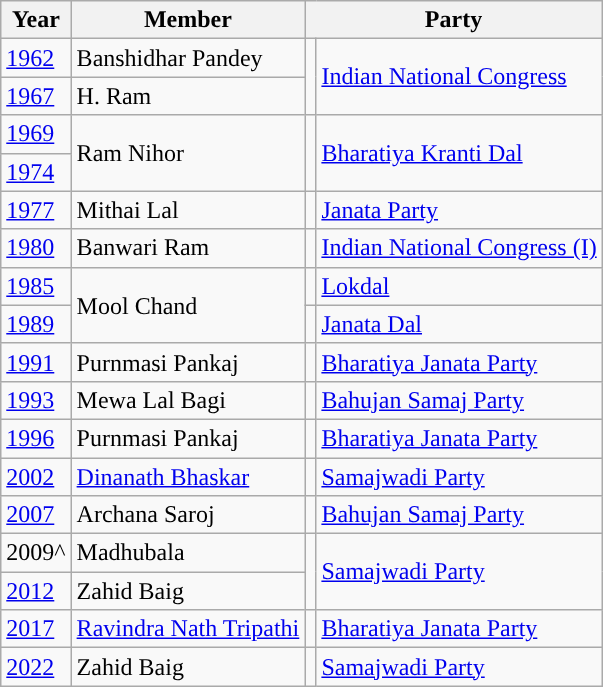<table class="wikitable">
<tr>
<th>Year</th>
<th>Member</th>
<th colspan="2">Party</th>
</tr>
<tr>
<td><a href='#'>1962</a></td>
<td>Banshidhar Pandey</td>
<td rowspan="2" style="background-color: "></td>
<td rowspan="2"><a href='#'>Indian National Congress</a></td>
</tr>
<tr>
<td><a href='#'>1967</a></td>
<td>H. Ram</td>
</tr>
<tr>
<td><a href='#'>1969</a></td>
<td rowspan="2">Ram Nihor</td>
<td rowspan="2" style="background-color: "></td>
<td rowspan="2"><a href='#'>Bharatiya Kranti Dal</a></td>
</tr>
<tr>
<td><a href='#'>1974</a></td>
</tr>
<tr>
<td><a href='#'>1977</a></td>
<td>Mithai Lal</td>
<td style="background-color: "></td>
<td><a href='#'>Janata Party</a></td>
</tr>
<tr>
<td><a href='#'>1980</a></td>
<td>Banwari Ram</td>
<td style="background-color: "></td>
<td><a href='#'>Indian National Congress (I)</a></td>
</tr>
<tr>
<td><a href='#'>1985</a></td>
<td rowspan="2">Mool Chand</td>
<td style="background-color: "></td>
<td><a href='#'>Lokdal</a></td>
</tr>
<tr>
<td><a href='#'>1989</a></td>
<td style="background-color: "></td>
<td><a href='#'>Janata Dal</a></td>
</tr>
<tr>
<td><a href='#'>1991</a></td>
<td>Purnmasi Pankaj</td>
<td style="background-color: "></td>
<td><a href='#'>Bharatiya Janata Party</a></td>
</tr>
<tr>
<td><a href='#'>1993</a></td>
<td>Mewa Lal Bagi</td>
<td style="background-color: "></td>
<td><a href='#'>Bahujan Samaj Party</a></td>
</tr>
<tr>
<td><a href='#'>1996</a></td>
<td>Purnmasi Pankaj</td>
<td style="background-color: "></td>
<td><a href='#'>Bharatiya Janata Party</a></td>
</tr>
<tr>
<td><a href='#'>2002</a></td>
<td><a href='#'>Dinanath Bhaskar</a></td>
<td style="background-color: "></td>
<td><a href='#'>Samajwadi Party</a></td>
</tr>
<tr>
<td><a href='#'>2007</a></td>
<td>Archana Saroj</td>
<td style="background-color: "></td>
<td><a href='#'>Bahujan Samaj Party</a></td>
</tr>
<tr>
<td>2009^</td>
<td>Madhubala</td>
<td rowspan="2" style="background-color: "></td>
<td rowspan="2"><a href='#'>Samajwadi Party</a></td>
</tr>
<tr>
<td><a href='#'>2012</a></td>
<td>Zahid Baig</td>
</tr>
<tr>
<td><a href='#'>2017</a></td>
<td><a href='#'>Ravindra Nath Tripathi</a></td>
<td style="background-color: "></td>
<td><a href='#'>Bharatiya Janata Party</a></td>
</tr>
<tr>
<td><a href='#'>2022</a></td>
<td>Zahid Baig</td>
<td style="background-color: "></td>
<td><a href='#'>Samajwadi Party</a></td>
</tr>
</table>
